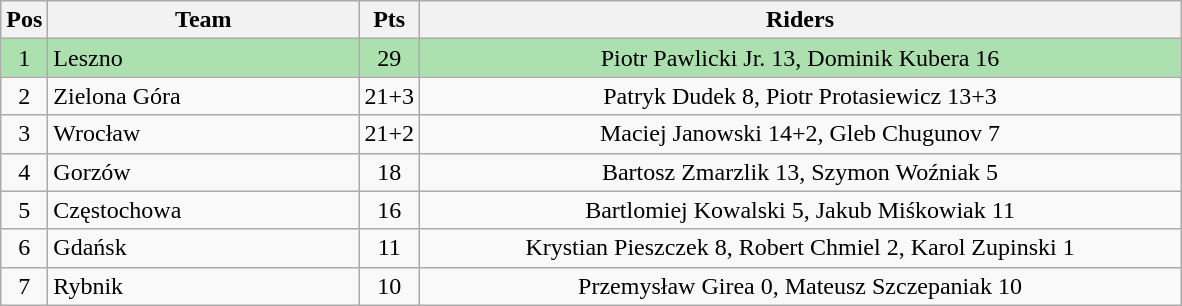<table class="wikitable" style="font-size: 100%">
<tr>
<th width=20>Pos</th>
<th width=200>Team</th>
<th width=20>Pts</th>
<th width=500>Riders</th>
</tr>
<tr align=center style="background:#ACE1AF;">
<td>1</td>
<td align="left">Leszno</td>
<td>29</td>
<td>Piotr Pawlicki Jr. 13, Dominik Kubera 16</td>
</tr>
<tr align=center>
<td>2</td>
<td align="left">Zielona Góra</td>
<td>21+3</td>
<td>Patryk Dudek 8, Piotr Protasiewicz 13+3</td>
</tr>
<tr align=center>
<td>3</td>
<td align="left">Wrocław</td>
<td>21+2</td>
<td>Maciej Janowski 14+2, Gleb Chugunov 7</td>
</tr>
<tr align=center>
<td>4</td>
<td align="left">Gorzów</td>
<td>18</td>
<td>Bartosz Zmarzlik 13, Szymon Woźniak 5</td>
</tr>
<tr align=center>
<td>5</td>
<td align="left">Częstochowa</td>
<td>16</td>
<td>Bartlomiej Kowalski 5, Jakub Miśkowiak 11</td>
</tr>
<tr align=center>
<td>6</td>
<td align="left">Gdańsk</td>
<td>11</td>
<td>Krystian Pieszczek 8, Robert Chmiel 2, Karol Zupinski 1</td>
</tr>
<tr align=center>
<td>7</td>
<td align="left">Rybnik</td>
<td>10</td>
<td>Przemysław Girea 0, Mateusz Szczepaniak 10</td>
</tr>
</table>
